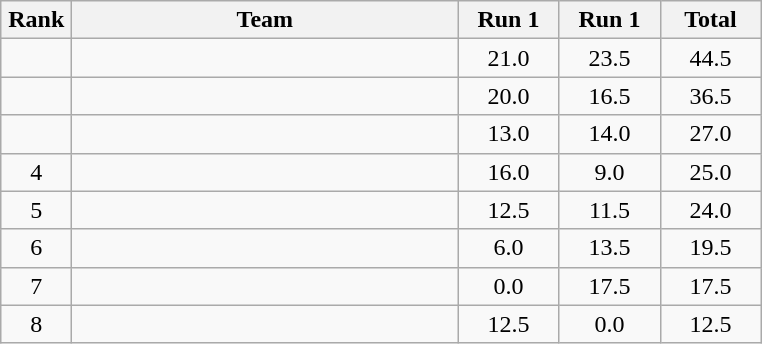<table class=wikitable style="text-align:center">
<tr>
<th width=40>Rank</th>
<th width=250>Team</th>
<th width=60>Run 1</th>
<th width=60>Run 1</th>
<th width=60>Total</th>
</tr>
<tr>
<td></td>
<td style="text-align:left"></td>
<td>21.0</td>
<td>23.5</td>
<td>44.5</td>
</tr>
<tr>
<td></td>
<td style="text-align:left"></td>
<td>20.0</td>
<td>16.5</td>
<td>36.5</td>
</tr>
<tr>
<td></td>
<td style="text-align:left"></td>
<td>13.0</td>
<td>14.0</td>
<td>27.0</td>
</tr>
<tr>
<td>4</td>
<td style="text-align:left"></td>
<td>16.0</td>
<td>9.0</td>
<td>25.0</td>
</tr>
<tr>
<td>5</td>
<td style="text-align:left"></td>
<td>12.5</td>
<td>11.5</td>
<td>24.0</td>
</tr>
<tr>
<td>6</td>
<td style="text-align:left"></td>
<td>6.0</td>
<td>13.5</td>
<td>19.5</td>
</tr>
<tr>
<td>7</td>
<td style="text-align:left"></td>
<td>0.0</td>
<td>17.5</td>
<td>17.5</td>
</tr>
<tr>
<td>8</td>
<td style="text-align:left"></td>
<td>12.5</td>
<td>0.0</td>
<td>12.5</td>
</tr>
</table>
